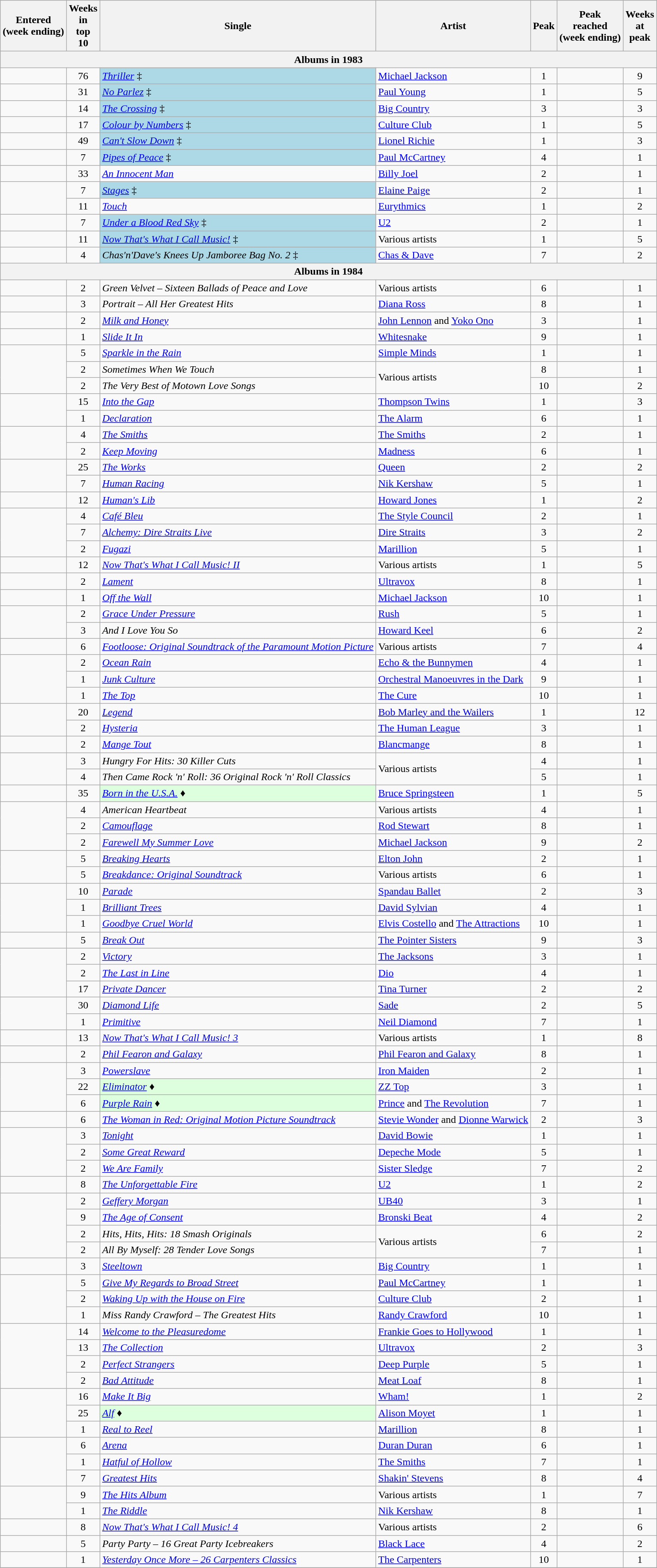<table class="wikitable sortable" style="text-align:center;">
<tr>
<th>Entered <br>(week ending)</th>
<th data-sort-type="number">Weeks<br>in<br>top<br>10</th>
<th>Single</th>
<th>Artist</th>
<th data-sort-type="number">Peak</th>
<th>Peak<br>reached <br>(week ending)</th>
<th data-sort-type="number">Weeks<br>at<br>peak</th>
</tr>
<tr>
<th colspan="7">Albums in 1983</th>
</tr>
<tr>
<td></td>
<td>76</td>
<td align="left" bgcolor=lightblue><em><a href='#'>Thriller</a></em> ‡</td>
<td align="left"><a href='#'>Michael Jackson</a></td>
<td>1</td>
<td></td>
<td>9</td>
</tr>
<tr>
<td></td>
<td>31</td>
<td align="left" bgcolor=lightblue><em><a href='#'>No Parlez</a></em> ‡</td>
<td align="left"><a href='#'>Paul Young</a></td>
<td>1</td>
<td></td>
<td>5</td>
</tr>
<tr>
<td></td>
<td>14</td>
<td align="left" bgcolor=lightblue><em><a href='#'>The Crossing</a></em> ‡</td>
<td align="left"><a href='#'>Big Country</a></td>
<td>3</td>
<td></td>
<td>3</td>
</tr>
<tr>
<td></td>
<td>17</td>
<td align="left" bgcolor=lightblue><em><a href='#'>Colour by Numbers</a></em> ‡</td>
<td align="left"><a href='#'>Culture Club</a></td>
<td>1</td>
<td></td>
<td>5</td>
</tr>
<tr>
<td></td>
<td>49</td>
<td align="left" bgcolor=lightblue><em><a href='#'>Can't Slow Down</a></em> ‡</td>
<td align="left"><a href='#'>Lionel Richie</a></td>
<td>1</td>
<td></td>
<td>3</td>
</tr>
<tr>
<td></td>
<td>7</td>
<td align="left" bgcolor=lightblue><em><a href='#'>Pipes of Peace</a></em> ‡</td>
<td align="left"><a href='#'>Paul McCartney</a></td>
<td>4</td>
<td></td>
<td>1</td>
</tr>
<tr>
<td></td>
<td>33</td>
<td align="left"><em><a href='#'>An Innocent Man</a></em></td>
<td align="left"><a href='#'>Billy Joel</a></td>
<td>2</td>
<td></td>
<td>1</td>
</tr>
<tr>
<td rowspan="2"></td>
<td>7</td>
<td align="left" bgcolor=lightblue><em><a href='#'>Stages</a></em> ‡</td>
<td align="left"><a href='#'>Elaine Paige</a></td>
<td>2</td>
<td></td>
<td>1</td>
</tr>
<tr>
<td>11</td>
<td align="left"><em><a href='#'>Touch</a></em></td>
<td align="left"><a href='#'>Eurythmics</a></td>
<td>1</td>
<td></td>
<td>2</td>
</tr>
<tr>
<td></td>
<td>7</td>
<td align="left" bgcolor=lightblue><em><a href='#'>Under a Blood Red Sky</a></em> ‡</td>
<td align="left"><a href='#'>U2</a></td>
<td>2</td>
<td></td>
<td>1</td>
</tr>
<tr>
<td></td>
<td>11</td>
<td align="left" bgcolor=lightblue><em><a href='#'>Now That's What I Call Music!</a></em> ‡</td>
<td align="left">Various artists</td>
<td>1</td>
<td></td>
<td>5</td>
</tr>
<tr>
<td></td>
<td>4</td>
<td align="left" bgcolor=lightblue><em>Chas'n'Dave's Knees Up Jamboree Bag No. 2</em> ‡</td>
<td align="left"><a href='#'>Chas & Dave</a></td>
<td>7</td>
<td></td>
<td>2</td>
</tr>
<tr>
<th colspan="7">Albums in 1984</th>
</tr>
<tr>
<td></td>
<td>2</td>
<td align="left"><em>Green Velvet – Sixteen Ballads of Peace and Love</em></td>
<td align="left">Various artists</td>
<td>6</td>
<td></td>
<td>1</td>
</tr>
<tr>
<td></td>
<td>3</td>
<td align="left"><em>Portrait – All Her Greatest Hits</em></td>
<td align="left"><a href='#'>Diana Ross</a></td>
<td>8</td>
<td></td>
<td>1</td>
</tr>
<tr>
<td></td>
<td>2</td>
<td align="left"><em><a href='#'>Milk and Honey</a></em></td>
<td align="left"><a href='#'>John Lennon</a> and <a href='#'>Yoko Ono</a></td>
<td>3</td>
<td></td>
<td>1</td>
</tr>
<tr>
<td></td>
<td>1</td>
<td align="left"><em><a href='#'>Slide It In</a></em></td>
<td align="left"><a href='#'>Whitesnake</a></td>
<td>9</td>
<td></td>
<td>1</td>
</tr>
<tr>
<td rowspan="3"></td>
<td>5</td>
<td align="left"><em><a href='#'>Sparkle in the Rain</a></em></td>
<td align="left"><a href='#'>Simple Minds</a></td>
<td>1</td>
<td></td>
<td>1</td>
</tr>
<tr>
<td>2</td>
<td align="left"><em>Sometimes When We Touch</em></td>
<td align="left" rowspan="2">Various artists</td>
<td>8</td>
<td></td>
<td>1</td>
</tr>
<tr>
<td>2</td>
<td align="left"><em>The Very Best of Motown Love Songs</em></td>
<td>10</td>
<td></td>
<td>2</td>
</tr>
<tr>
<td rowspan="2"></td>
<td>15</td>
<td align="left"><em><a href='#'>Into the Gap</a></em></td>
<td align="left"><a href='#'>Thompson Twins</a></td>
<td>1</td>
<td></td>
<td>3</td>
</tr>
<tr>
<td>1</td>
<td align="left"><em><a href='#'>Declaration</a></em></td>
<td align="left"><a href='#'>The Alarm</a></td>
<td>6</td>
<td></td>
<td>1</td>
</tr>
<tr>
<td rowspan="2"></td>
<td>4</td>
<td align="left"><em><a href='#'>The Smiths</a></em></td>
<td align="left"><a href='#'>The Smiths</a></td>
<td>2</td>
<td></td>
<td>1</td>
</tr>
<tr>
<td>2</td>
<td align="left"><em><a href='#'>Keep Moving</a></em></td>
<td align="left"><a href='#'>Madness</a></td>
<td>6</td>
<td></td>
<td>1</td>
</tr>
<tr>
<td rowspan="2"></td>
<td>25</td>
<td align="left"><em><a href='#'>The Works</a></em></td>
<td align="left"><a href='#'>Queen</a></td>
<td>2</td>
<td></td>
<td>2</td>
</tr>
<tr>
<td>7</td>
<td align="left"><em><a href='#'>Human Racing</a></em></td>
<td align="left"><a href='#'>Nik Kershaw</a></td>
<td>5</td>
<td></td>
<td>1</td>
</tr>
<tr>
<td></td>
<td>12</td>
<td align="left"><em><a href='#'>Human's Lib</a></em></td>
<td align="left"><a href='#'>Howard Jones</a></td>
<td>1</td>
<td></td>
<td>2</td>
</tr>
<tr>
<td rowspan="3"></td>
<td>4</td>
<td align="left"><em><a href='#'>Café Bleu</a></em></td>
<td align="left"><a href='#'>The Style Council</a></td>
<td>2</td>
<td></td>
<td>1</td>
</tr>
<tr>
<td>7</td>
<td align="left"><em><a href='#'>Alchemy: Dire Straits Live</a></em></td>
<td align="left"><a href='#'>Dire Straits</a></td>
<td>3</td>
<td></td>
<td>2</td>
</tr>
<tr>
<td>2</td>
<td align="left"><em><a href='#'>Fugazi</a></em></td>
<td align="left"><a href='#'>Marillion</a></td>
<td>5</td>
<td></td>
<td>1</td>
</tr>
<tr>
<td></td>
<td>12</td>
<td align="left"><em><a href='#'>Now That's What I Call Music! II</a></em></td>
<td align="left">Various artists</td>
<td>1</td>
<td></td>
<td>5</td>
</tr>
<tr>
<td></td>
<td>2</td>
<td align="left"><em><a href='#'>Lament</a></em></td>
<td align="left"><a href='#'>Ultravox</a></td>
<td>8</td>
<td></td>
<td>1</td>
</tr>
<tr>
<td></td>
<td>1</td>
<td align="left"><em><a href='#'>Off the Wall</a></em></td>
<td align="left"><a href='#'>Michael Jackson</a></td>
<td>10</td>
<td></td>
<td>1</td>
</tr>
<tr>
<td rowspan="2"></td>
<td>2</td>
<td align="left"><em><a href='#'>Grace Under Pressure</a></em></td>
<td align="left"><a href='#'>Rush</a></td>
<td>5</td>
<td></td>
<td>1</td>
</tr>
<tr>
<td>3</td>
<td align="left"><em>And I Love You So</em></td>
<td align="left"><a href='#'>Howard Keel</a></td>
<td>6</td>
<td></td>
<td>2</td>
</tr>
<tr>
<td></td>
<td>6</td>
<td align="left"><em><a href='#'>Footloose: Original Soundtrack of the Paramount Motion Picture</a></em></td>
<td align="left">Various artists</td>
<td>7</td>
<td></td>
<td>4</td>
</tr>
<tr>
<td rowspan="3"></td>
<td>2</td>
<td align="left"><em><a href='#'>Ocean Rain</a></em></td>
<td align="left"><a href='#'>Echo & the Bunnymen</a></td>
<td>4</td>
<td></td>
<td>1</td>
</tr>
<tr>
<td>1</td>
<td align="left"><em><a href='#'>Junk Culture</a></em></td>
<td align="left"><a href='#'>Orchestral Manoeuvres in the Dark</a></td>
<td>9</td>
<td></td>
<td>1</td>
</tr>
<tr>
<td>1</td>
<td align="left"><em><a href='#'>The Top</a></em></td>
<td align="left"><a href='#'>The Cure</a></td>
<td>10</td>
<td></td>
<td>1</td>
</tr>
<tr>
<td rowspan="2"></td>
<td>20</td>
<td align="left"><em><a href='#'>Legend</a></em></td>
<td align="left"><a href='#'>Bob Marley and the Wailers</a></td>
<td>1</td>
<td></td>
<td>12</td>
</tr>
<tr>
<td>2</td>
<td align="left"><em><a href='#'>Hysteria</a></em></td>
<td align="left"><a href='#'>The Human League</a></td>
<td>3</td>
<td></td>
<td>1</td>
</tr>
<tr>
<td></td>
<td>2</td>
<td align="left"><em><a href='#'>Mange Tout</a></em></td>
<td align="left"><a href='#'>Blancmange</a></td>
<td>8</td>
<td></td>
<td>1</td>
</tr>
<tr>
<td rowspan="2"></td>
<td>3</td>
<td align="left"><em>Hungry For Hits: 30 Killer Cuts</em></td>
<td align="left" rowspan="2">Various artists</td>
<td>4</td>
<td></td>
<td>1</td>
</tr>
<tr>
<td>4</td>
<td align="left"><em>Then Came Rock 'n' Roll: 36 Original Rock 'n' Roll Classics</em></td>
<td>5</td>
<td></td>
<td>1</td>
</tr>
<tr>
<td></td>
<td>35</td>
<td align="left" bgcolor=#DDFFDD><em><a href='#'>Born in the U.S.A.</a></em> ♦</td>
<td align="left"><a href='#'>Bruce Springsteen</a></td>
<td>1</td>
<td></td>
<td>5</td>
</tr>
<tr>
<td rowspan="3"></td>
<td>4</td>
<td align="left"><em>American Heartbeat</em></td>
<td align="left">Various artists</td>
<td>4</td>
<td></td>
<td>1</td>
</tr>
<tr>
<td>2</td>
<td align="left"><em><a href='#'>Camouflage</a></em></td>
<td align="left"><a href='#'>Rod Stewart</a></td>
<td>8</td>
<td></td>
<td>1</td>
</tr>
<tr>
<td>2</td>
<td align="left"><em><a href='#'>Farewell My Summer Love</a></em></td>
<td align="left"><a href='#'>Michael Jackson</a></td>
<td>9</td>
<td></td>
<td>2</td>
</tr>
<tr>
<td rowspan="2"></td>
<td>5</td>
<td align="left"><em><a href='#'>Breaking Hearts</a></em></td>
<td align="left"><a href='#'>Elton John</a></td>
<td>2</td>
<td></td>
<td>1</td>
</tr>
<tr>
<td>5</td>
<td align="left"><em><a href='#'>Breakdance: Original Soundtrack</a></em></td>
<td align="left">Various artists</td>
<td>6</td>
<td></td>
<td>1</td>
</tr>
<tr>
<td rowspan="3"></td>
<td>10</td>
<td align="left"><em><a href='#'>Parade</a></em></td>
<td align="left"><a href='#'>Spandau Ballet</a></td>
<td>2</td>
<td></td>
<td>3</td>
</tr>
<tr>
<td>1</td>
<td align="left"><em><a href='#'>Brilliant Trees</a></em></td>
<td align="left"><a href='#'>David Sylvian</a></td>
<td>4</td>
<td></td>
<td>1</td>
</tr>
<tr>
<td>1</td>
<td align="left"><em><a href='#'>Goodbye Cruel World</a></em></td>
<td align="left"><a href='#'>Elvis Costello</a> and <a href='#'>The Attractions</a></td>
<td>10</td>
<td></td>
<td>1</td>
</tr>
<tr>
<td></td>
<td>5</td>
<td align="left"><em><a href='#'>Break Out</a></em></td>
<td align="left"><a href='#'>The Pointer Sisters</a></td>
<td>9</td>
<td></td>
<td>3</td>
</tr>
<tr>
<td rowspan="3"></td>
<td>2</td>
<td align="left"><em><a href='#'>Victory</a></em></td>
<td align="left"><a href='#'>The Jacksons</a></td>
<td>3</td>
<td></td>
<td>1</td>
</tr>
<tr>
<td>2</td>
<td align="left"><em><a href='#'>The Last in Line</a></em></td>
<td align="left"><a href='#'>Dio</a></td>
<td>4</td>
<td></td>
<td>1</td>
</tr>
<tr>
<td>17</td>
<td align="left"><em><a href='#'>Private Dancer</a></em></td>
<td align="left"><a href='#'>Tina Turner</a></td>
<td>2</td>
<td></td>
<td>2</td>
</tr>
<tr>
<td rowspan="2"></td>
<td>30</td>
<td align="left"><em><a href='#'>Diamond Life</a></em></td>
<td align="left"><a href='#'>Sade</a></td>
<td>2</td>
<td></td>
<td>5</td>
</tr>
<tr>
<td>1</td>
<td align="left"><em><a href='#'>Primitive</a></em></td>
<td align="left"><a href='#'>Neil Diamond</a></td>
<td>7</td>
<td></td>
<td>1</td>
</tr>
<tr>
<td></td>
<td>13</td>
<td align="left"><em><a href='#'>Now That's What I Call Music! 3</a></em></td>
<td align="left">Various artists</td>
<td>1</td>
<td></td>
<td>8</td>
</tr>
<tr>
<td></td>
<td>2</td>
<td align="left"><em><a href='#'>Phil Fearon and Galaxy</a></em></td>
<td align="left"><a href='#'>Phil Fearon and Galaxy</a></td>
<td>8</td>
<td></td>
<td>1</td>
</tr>
<tr>
<td rowspan="3"></td>
<td>3</td>
<td align="left"><em><a href='#'>Powerslave</a></em></td>
<td align="left"><a href='#'>Iron Maiden</a></td>
<td>2</td>
<td></td>
<td>1</td>
</tr>
<tr>
<td>22</td>
<td align="left" bgcolor=#DDFFDD><em><a href='#'>Eliminator</a></em> ♦</td>
<td align="left"><a href='#'>ZZ Top</a></td>
<td>3</td>
<td></td>
<td>1</td>
</tr>
<tr>
<td>6</td>
<td align="left" bgcolor=#DDFFDD><em><a href='#'>Purple Rain</a></em> ♦</td>
<td align="left"><a href='#'>Prince</a> and <a href='#'>The Revolution</a></td>
<td>7</td>
<td></td>
<td>1</td>
</tr>
<tr>
<td></td>
<td>6</td>
<td align="left"><em><a href='#'>The Woman in Red: Original Motion Picture Soundtrack</a></em></td>
<td align="left"><a href='#'>Stevie Wonder</a> and <a href='#'>Dionne Warwick</a></td>
<td>2</td>
<td></td>
<td>3</td>
</tr>
<tr>
<td rowspan="3"></td>
<td>3</td>
<td align="left"><em><a href='#'>Tonight</a></em></td>
<td align="left"><a href='#'>David Bowie</a></td>
<td>1</td>
<td></td>
<td>1</td>
</tr>
<tr>
<td>2</td>
<td align="left"><em><a href='#'>Some Great Reward</a></em></td>
<td align="left"><a href='#'>Depeche Mode</a></td>
<td>5</td>
<td></td>
<td>1</td>
</tr>
<tr>
<td>2</td>
<td align="left"><em><a href='#'>We Are Family</a></em></td>
<td align="left"><a href='#'>Sister Sledge</a></td>
<td>7</td>
<td></td>
<td>2</td>
</tr>
<tr>
<td></td>
<td>8</td>
<td align="left"><em><a href='#'>The Unforgettable Fire</a></em></td>
<td align="left"><a href='#'>U2</a></td>
<td>1</td>
<td></td>
<td>2</td>
</tr>
<tr>
<td rowspan="4"></td>
<td>2</td>
<td align="left"><em><a href='#'>Geffery Morgan</a></em></td>
<td align="left"><a href='#'>UB40</a></td>
<td>3</td>
<td></td>
<td>1</td>
</tr>
<tr>
<td>9</td>
<td align="left"><em><a href='#'>The Age of Consent</a></em></td>
<td align="left"><a href='#'>Bronski Beat</a></td>
<td>4</td>
<td></td>
<td>2</td>
</tr>
<tr>
<td>2</td>
<td align="left"><em>Hits, Hits, Hits: 18 Smash Originals</em></td>
<td align="left" rowspan="2">Various artists</td>
<td>6</td>
<td></td>
<td>2</td>
</tr>
<tr>
<td>2</td>
<td align="left"><em>All By Myself: 28 Tender Love Songs</em></td>
<td>7</td>
<td></td>
<td>1</td>
</tr>
<tr>
<td></td>
<td>3</td>
<td align="left"><em><a href='#'>Steeltown</a></em></td>
<td align="left"><a href='#'>Big Country</a></td>
<td>1</td>
<td></td>
<td>1</td>
</tr>
<tr>
<td rowspan="3"></td>
<td>5</td>
<td align="left"><em><a href='#'>Give My Regards to Broad Street</a></em></td>
<td align="left"><a href='#'>Paul McCartney</a></td>
<td>1</td>
<td></td>
<td>1</td>
</tr>
<tr>
<td>2</td>
<td align="left"><em><a href='#'>Waking Up with the House on Fire</a></em></td>
<td align="left"><a href='#'>Culture Club</a></td>
<td>2</td>
<td></td>
<td>1</td>
</tr>
<tr>
<td>1</td>
<td align="left"><em>Miss Randy Crawford – The Greatest Hits</em></td>
<td align="left"><a href='#'>Randy Crawford</a></td>
<td>10</td>
<td></td>
<td>1</td>
</tr>
<tr>
<td rowspan="4"></td>
<td>14</td>
<td align="left"><em><a href='#'>Welcome to the Pleasuredome</a></em></td>
<td align="left"><a href='#'>Frankie Goes to Hollywood</a></td>
<td>1</td>
<td></td>
<td>1</td>
</tr>
<tr>
<td>13</td>
<td align="left"><em><a href='#'>The Collection</a></em></td>
<td align="left"><a href='#'>Ultravox</a></td>
<td>2</td>
<td></td>
<td>3</td>
</tr>
<tr>
<td>2</td>
<td align="left"><em><a href='#'>Perfect Strangers</a></em></td>
<td align="left"><a href='#'>Deep Purple</a></td>
<td>5</td>
<td></td>
<td>1</td>
</tr>
<tr>
<td>2</td>
<td align="left"><em><a href='#'>Bad Attitude</a></em></td>
<td align="left"><a href='#'>Meat Loaf</a></td>
<td>8</td>
<td></td>
<td>1</td>
</tr>
<tr>
<td rowspan="3"></td>
<td>16</td>
<td align="left"><em><a href='#'>Make It Big</a></em></td>
<td align="left"><a href='#'>Wham!</a></td>
<td>1</td>
<td></td>
<td>2</td>
</tr>
<tr>
<td>25</td>
<td align="left" bgcolor=#DDFFDD><em><a href='#'>Alf</a></em> ♦</td>
<td align="left"><a href='#'>Alison Moyet</a></td>
<td>1</td>
<td></td>
<td>1</td>
</tr>
<tr>
<td>1</td>
<td align="left"><em><a href='#'>Real to Reel</a></em></td>
<td align="left"><a href='#'>Marillion</a></td>
<td>8</td>
<td></td>
<td>1</td>
</tr>
<tr>
<td rowspan="3"></td>
<td>6</td>
<td align="left"><em><a href='#'>Arena</a></em></td>
<td align="left"><a href='#'>Duran Duran</a></td>
<td>6</td>
<td></td>
<td>1</td>
</tr>
<tr>
<td>1</td>
<td align="left"><em><a href='#'>Hatful of Hollow</a></em></td>
<td align="left"><a href='#'>The Smiths</a></td>
<td>7</td>
<td></td>
<td>1</td>
</tr>
<tr>
<td>7</td>
<td align="left"><em><a href='#'>Greatest Hits</a></em></td>
<td align="left"><a href='#'>Shakin' Stevens</a></td>
<td>8</td>
<td></td>
<td>4</td>
</tr>
<tr>
<td rowspan="2"></td>
<td>9</td>
<td align="left"><em><a href='#'>The Hits Album</a></em></td>
<td align="left">Various artists</td>
<td>1</td>
<td></td>
<td>7</td>
</tr>
<tr>
<td>1</td>
<td align="left"><em><a href='#'>The Riddle</a></em></td>
<td align="left"><a href='#'>Nik Kershaw</a></td>
<td>8</td>
<td></td>
<td>1</td>
</tr>
<tr>
<td></td>
<td>8</td>
<td align="left"><em><a href='#'>Now That's What I Call Music! 4</a></em></td>
<td align="left">Various artists</td>
<td>2</td>
<td></td>
<td>6</td>
</tr>
<tr>
<td></td>
<td>5</td>
<td align="left"><em>Party Party – 16 Great Party Icebreakers</em></td>
<td align="left"><a href='#'>Black Lace</a></td>
<td>4</td>
<td></td>
<td>2</td>
</tr>
<tr>
<td></td>
<td>1</td>
<td align="left"><em><a href='#'>Yesterday Once More – 26 Carpenters Classics</a></em></td>
<td align="left"><a href='#'>The Carpenters</a></td>
<td>10</td>
<td></td>
<td>1</td>
</tr>
<tr>
</tr>
</table>
